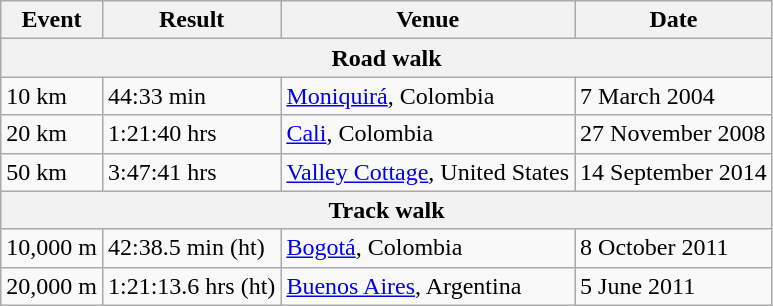<table class="wikitable">
<tr>
<th>Event</th>
<th>Result</th>
<th>Venue</th>
<th>Date</th>
</tr>
<tr>
<th colspan="4">Road walk</th>
</tr>
<tr>
<td>10 km</td>
<td>44:33 min </td>
<td><a href='#'>Moniquirá</a>, Colombia</td>
<td>7 March 2004</td>
</tr>
<tr>
<td>20 km</td>
<td>1:21:40 hrs </td>
<td><a href='#'>Cali</a>, Colombia</td>
<td>27 November 2008</td>
</tr>
<tr>
<td>50 km</td>
<td>3:47:41 hrs </td>
<td><a href='#'>Valley Cottage</a>, United States</td>
<td>14 September 2014</td>
</tr>
<tr>
<th colspan="4">Track walk</th>
</tr>
<tr>
<td>10,000 m</td>
<td>42:38.5 min  (ht)</td>
<td><a href='#'>Bogotá</a>, Colombia</td>
<td>8 October 2011</td>
</tr>
<tr>
<td>20,000 m</td>
<td>1:21:13.6 hrs (ht)</td>
<td><a href='#'>Buenos Aires</a>, Argentina</td>
<td>5 June 2011</td>
</tr>
</table>
